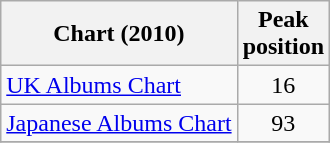<table class="wikitable">
<tr>
<th>Chart (2010)</th>
<th>Peak<br>position</th>
</tr>
<tr>
<td><a href='#'>UK Albums Chart</a></td>
<td align="center">16</td>
</tr>
<tr>
<td><a href='#'>Japanese Albums Chart</a></td>
<td align="center">93</td>
</tr>
<tr>
</tr>
</table>
